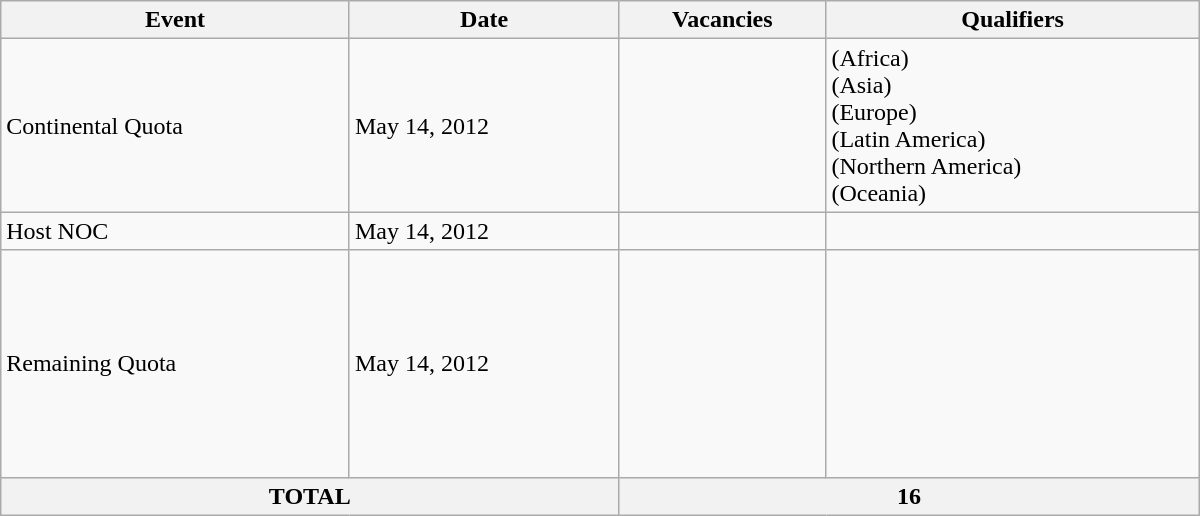<table class="wikitable" width=800 style="text-align:left; font-size:100%">
<tr>
<th>Event</th>
<th>Date</th>
<th>Vacancies</th>
<th>Qualifiers</th>
</tr>
<tr>
<td>Continental Quota</td>
<td>May 14, 2012</td>
<td></td>
<td> (Africa) <br> (Asia) <br> (Europe) <br> (Latin America) <br> (Northern America) <br> (Oceania)</td>
</tr>
<tr>
<td>Host NOC</td>
<td>May 14, 2012</td>
<td></td>
<td></td>
</tr>
<tr>
<td>Remaining Quota</td>
<td>May 14, 2012</td>
<td></td>
<td> <br>  <br>  <br> <br>  <br>  <br>  <br>  <br> </td>
</tr>
<tr>
<th colspan=2>TOTAL</th>
<th colspan=2>16</th>
</tr>
</table>
